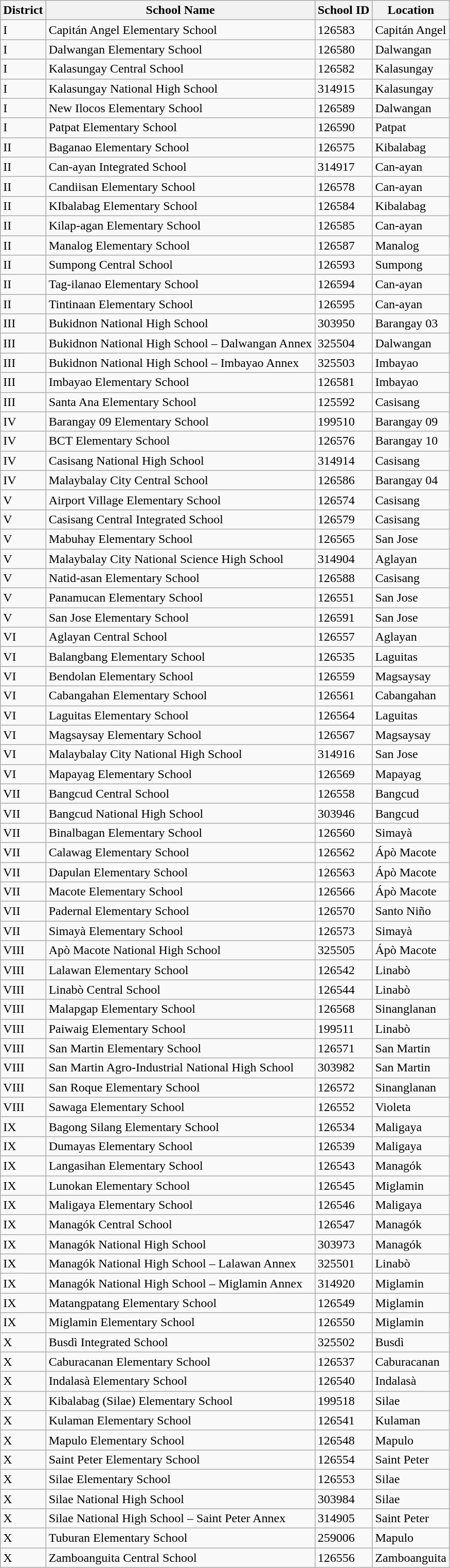<table class="wikitable sortable collapsible collapsed">
<tr>
<th>District</th>
<th>School Name</th>
<th>School ID</th>
<th>Location</th>
</tr>
<tr>
<td>I</td>
<td>Capitán Angel Elementary School</td>
<td>126583</td>
<td>Capitán Angel</td>
</tr>
<tr>
<td>I</td>
<td>Dalwangan Elementary School</td>
<td>126580</td>
<td>Dalwangan</td>
</tr>
<tr>
<td>I</td>
<td>Kalasungay Central School</td>
<td>126582</td>
<td>Kalasungay</td>
</tr>
<tr>
<td>I</td>
<td>Kalasungay National High School</td>
<td>314915</td>
<td>Kalasungay</td>
</tr>
<tr>
<td>I</td>
<td>New Ilocos Elementary School</td>
<td>126589</td>
<td>Dalwangan</td>
</tr>
<tr>
<td>I</td>
<td>Patpat Elementary School</td>
<td>126590</td>
<td>Patpat</td>
</tr>
<tr>
<td>II</td>
<td>Baganao Elementary School</td>
<td>126575</td>
<td>Kibalabag</td>
</tr>
<tr>
<td>II</td>
<td>Can-ayan Integrated School</td>
<td>314917</td>
<td>Can-ayan</td>
</tr>
<tr>
<td>II</td>
<td>Candiisan Elementary School</td>
<td>126578</td>
<td>Can-ayan</td>
</tr>
<tr>
<td>II</td>
<td>KIbalabag Elementary School</td>
<td>126584</td>
<td>Kibalabag</td>
</tr>
<tr>
<td>II</td>
<td>Kilap-agan Elementary School</td>
<td>126585</td>
<td>Can-ayan</td>
</tr>
<tr>
<td>II</td>
<td>Manalog Elementary School</td>
<td>126587</td>
<td>Manalog</td>
</tr>
<tr>
<td>II</td>
<td>Sumpong Central School</td>
<td>126593</td>
<td>Sumpong</td>
</tr>
<tr>
<td>II</td>
<td>Tag-ilanao Elementary School</td>
<td>126594</td>
<td>Can-ayan</td>
</tr>
<tr>
<td>II</td>
<td>Tintinaan Elementary School</td>
<td>126595</td>
<td>Can-ayan</td>
</tr>
<tr>
<td>III</td>
<td>Bukidnon National High School</td>
<td>303950</td>
<td>Barangay 03</td>
</tr>
<tr>
<td>III</td>
<td>Bukidnon National High School – Dalwangan Annex</td>
<td>325504</td>
<td>Dalwangan</td>
</tr>
<tr>
<td>III</td>
<td>Bukidnon National High School – Imbayao Annex</td>
<td>325503</td>
<td>Imbayao</td>
</tr>
<tr>
<td>III</td>
<td>Imbayao Elementary School</td>
<td>126581</td>
<td>Imbayao</td>
</tr>
<tr>
<td>III</td>
<td>Santa Ana Elementary School</td>
<td>125592</td>
<td>Casisang</td>
</tr>
<tr>
<td>IV</td>
<td>Barangay 09 Elementary School</td>
<td>199510</td>
<td>Barangay 09</td>
</tr>
<tr>
<td>IV</td>
<td>BCT Elementary School</td>
<td>126576</td>
<td>Barangay 10</td>
</tr>
<tr>
<td>IV</td>
<td>Casisang National High School</td>
<td>314914</td>
<td>Casisang</td>
</tr>
<tr>
<td>IV</td>
<td>Malaybalay City Central School</td>
<td>126586</td>
<td>Barangay 04</td>
</tr>
<tr>
<td>V</td>
<td>Airport Village Elementary School</td>
<td>126574</td>
<td>Casisang</td>
</tr>
<tr>
<td>V</td>
<td>Casisang Central Integrated School</td>
<td>126579</td>
<td>Casisang</td>
</tr>
<tr>
<td>V</td>
<td>Mabuhay Elementary School</td>
<td>126565</td>
<td>San Jose</td>
</tr>
<tr>
<td>V</td>
<td>Malaybalay City National Science High School</td>
<td>314904</td>
<td>Aglayan</td>
</tr>
<tr>
<td>V</td>
<td>Natid-asan Elementary School</td>
<td>126588</td>
<td>Casisang</td>
</tr>
<tr>
<td>V</td>
<td>Panamucan Elementary School</td>
<td>126551</td>
<td>San Jose</td>
</tr>
<tr>
<td>V</td>
<td>San Jose Elementary School</td>
<td>126591</td>
<td>San Jose</td>
</tr>
<tr>
<td>VI</td>
<td>Aglayan Central School</td>
<td>126557</td>
<td>Aglayan</td>
</tr>
<tr>
<td>VI</td>
<td>Balangbang Elementary School</td>
<td>126535</td>
<td>Laguitas</td>
</tr>
<tr>
<td>VI</td>
<td>Bendolan Elementary School</td>
<td>126559</td>
<td>Magsaysay</td>
</tr>
<tr>
<td>VI</td>
<td>Cabangahan Elementary School</td>
<td>126561</td>
<td>Cabangahan</td>
</tr>
<tr>
<td>VI</td>
<td>Laguitas Elementary School</td>
<td>126564</td>
<td>Laguitas</td>
</tr>
<tr>
<td>VI</td>
<td>Magsaysay Elementary School</td>
<td>126567</td>
<td>Magsaysay</td>
</tr>
<tr>
<td>VI</td>
<td>Malaybalay City National High School</td>
<td>314916</td>
<td>San Jose</td>
</tr>
<tr>
<td>VI</td>
<td>Mapayag Elementary School</td>
<td>126569</td>
<td>Mapayag</td>
</tr>
<tr>
<td>VII</td>
<td>Bangcud Central School</td>
<td>126558</td>
<td>Bangcud</td>
</tr>
<tr>
<td>VII</td>
<td>Bangcud National High School</td>
<td>303946</td>
<td>Bangcud</td>
</tr>
<tr>
<td>VII</td>
<td>Binalbagan Elementary School</td>
<td>126560</td>
<td>Simayà</td>
</tr>
<tr>
<td>VII</td>
<td>Calawag Elementary School</td>
<td>126562</td>
<td>Ápò Macote</td>
</tr>
<tr>
<td>VII</td>
<td>Dapulan Elementary School</td>
<td>126563</td>
<td>Ápò Macote</td>
</tr>
<tr>
<td>VII</td>
<td>Macote Elementary School</td>
<td>126566</td>
<td>Ápò Macote</td>
</tr>
<tr>
<td>VII</td>
<td>Padernal Elementary School</td>
<td>126570</td>
<td>Santo Niño</td>
</tr>
<tr>
<td>VII</td>
<td>Simayà Elementary School</td>
<td>126573</td>
<td>Simayà</td>
</tr>
<tr>
<td>VIII</td>
<td>Apò Macote National High School</td>
<td>325505</td>
<td>Ápò Macote</td>
</tr>
<tr>
<td>VIII</td>
<td>Lalawan Elementary School</td>
<td>126542</td>
<td>Linabò</td>
</tr>
<tr>
<td>VIII</td>
<td>Linabò Central School</td>
<td>126544</td>
<td>Linabò</td>
</tr>
<tr>
<td>VIII</td>
<td>Malapgap Elementary School</td>
<td>126568</td>
<td>Sinanglanan</td>
</tr>
<tr>
<td>VIII</td>
<td>Paiwaig Elementary School</td>
<td>199511</td>
<td>Linabò</td>
</tr>
<tr>
<td>VIII</td>
<td>San Martin Elementary School</td>
<td>126571</td>
<td>San Martin</td>
</tr>
<tr>
<td>VIII</td>
<td>San Martin Agro-Industrial National High School</td>
<td>303982</td>
<td>San Martin</td>
</tr>
<tr>
<td>VIII</td>
<td>San Roque Elementary School</td>
<td>126572</td>
<td>Sinanglanan</td>
</tr>
<tr>
<td>VIII</td>
<td>Sawaga Elementary School</td>
<td>126552</td>
<td>Violeta</td>
</tr>
<tr>
<td>IX</td>
<td>Bagong Silang Elementary School</td>
<td>126534</td>
<td>Maligaya</td>
</tr>
<tr>
<td>IX</td>
<td>Dumayas Elementary School</td>
<td>126539</td>
<td>Maligaya</td>
</tr>
<tr>
<td>IX</td>
<td>Langasihan Elementary School</td>
<td>126543</td>
<td>Managók</td>
</tr>
<tr>
<td>IX</td>
<td>Lunokan Elementary School</td>
<td>126545</td>
<td>Miglamin</td>
</tr>
<tr>
<td>IX</td>
<td>Maligaya Elementary School</td>
<td>126546</td>
<td>Maligaya</td>
</tr>
<tr>
<td>IX</td>
<td>Managók Central School</td>
<td>126547</td>
<td>Managók</td>
</tr>
<tr>
<td>IX</td>
<td>Managók National High School</td>
<td>303973</td>
<td>Managók</td>
</tr>
<tr>
<td>IX</td>
<td>Managók National High School – Lalawan Annex</td>
<td>325501</td>
<td>Linabò</td>
</tr>
<tr>
<td>IX</td>
<td>Managók National High School – Miglamin Annex</td>
<td>314920</td>
<td>Miglamin</td>
</tr>
<tr>
<td>IX</td>
<td>Matangpatang Elementary School</td>
<td>126549</td>
<td>Miglamin</td>
</tr>
<tr>
<td>IX</td>
<td>Miglamin Elementary School</td>
<td>126550</td>
<td>Miglamin</td>
</tr>
<tr>
<td>X</td>
<td>Busdì Integrated School</td>
<td>325502</td>
<td>Busdì</td>
</tr>
<tr>
<td>X</td>
<td>Caburacanan Elementary School</td>
<td>126537</td>
<td>Caburacanan</td>
</tr>
<tr>
<td>X</td>
<td>Indalasà Elementary School</td>
<td>126540</td>
<td>Indalasà</td>
</tr>
<tr>
<td>X</td>
<td>Kibalabag (Silae) Elementary School</td>
<td>199518</td>
<td>Silae</td>
</tr>
<tr>
<td>X</td>
<td>Kulaman Elementary School</td>
<td>126541</td>
<td>Kulaman</td>
</tr>
<tr>
<td>X</td>
<td>Mapulo Elementary School</td>
<td>126548</td>
<td>Mapulo</td>
</tr>
<tr>
<td>X</td>
<td>Saint Peter Elementary School</td>
<td>126554</td>
<td>Saint Peter</td>
</tr>
<tr>
<td>X</td>
<td>Silae Elementary School</td>
<td>126553</td>
<td>Silae</td>
</tr>
<tr>
<td>X</td>
<td>Silae National High School</td>
<td>303984</td>
<td>Silae</td>
</tr>
<tr>
<td>X</td>
<td>Silae National High School – Saint Peter Annex</td>
<td>314905</td>
<td>Saint Peter</td>
</tr>
<tr>
<td>X</td>
<td>Tuburan Elementary School</td>
<td>259006</td>
<td>Mapulo</td>
</tr>
<tr>
<td>X</td>
<td>Zamboanguita Central School</td>
<td>126556</td>
<td>Zamboanguita</td>
</tr>
</table>
